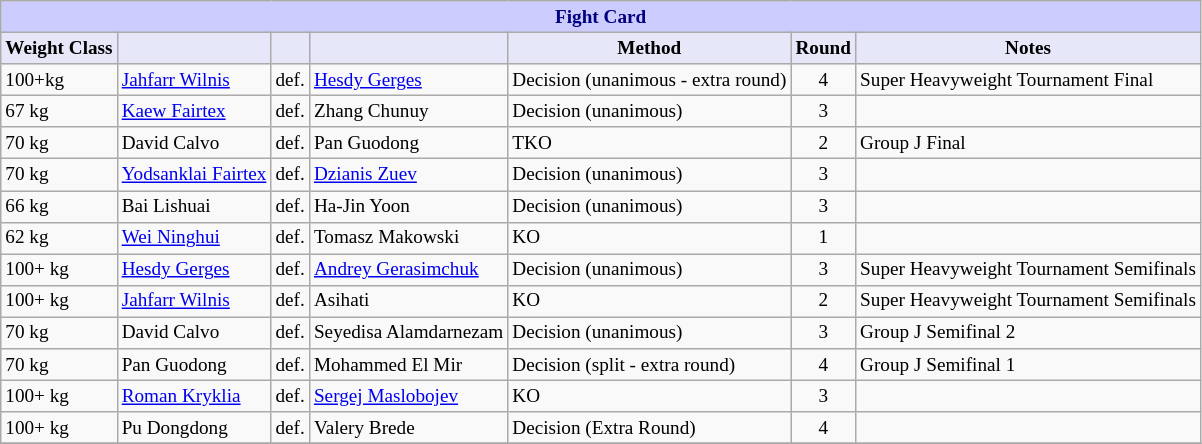<table class="wikitable" style="font-size: 80%;">
<tr>
<th colspan="8" style="background-color: #ccf; color: #000080; text-align: center;"><strong>Fight Card</strong></th>
</tr>
<tr>
<th colspan="1" style="background-color: #E6E8FA; color: #000000; text-align: center;">Weight Class</th>
<th colspan="1" style="background-color: #E6E8FA; color: #000000; text-align: center;"></th>
<th colspan="1" style="background-color: #E6E8FA; color: #000000; text-align: center;"></th>
<th colspan="1" style="background-color: #E6E8FA; color: #000000; text-align: center;"></th>
<th colspan="1" style="background-color: #E6E8FA; color: #000000; text-align: center;">Method</th>
<th colspan="1" style="background-color: #E6E8FA; color: #000000; text-align: center;">Round</th>
<th colspan="1" style="background-color: #E6E8FA; color: #000000; text-align: center;">Notes</th>
</tr>
<tr>
<td>100+kg</td>
<td> <a href='#'>Jahfarr Wilnis</a></td>
<td align=center>def.</td>
<td> <a href='#'>Hesdy Gerges</a></td>
<td>Decision (unanimous - extra round)</td>
<td align=center>4</td>
<td>Super Heavyweight Tournament Final</td>
</tr>
<tr>
<td>67 kg</td>
<td> <a href='#'>Kaew Fairtex</a></td>
<td align=center>def.</td>
<td> Zhang Chunuy</td>
<td>Decision (unanimous)</td>
<td align=center>3</td>
<td></td>
</tr>
<tr>
<td>70 kg</td>
<td> David Calvo</td>
<td align=center>def.</td>
<td> Pan Guodong</td>
<td>TKO</td>
<td align=center>2</td>
<td>Group J Final</td>
</tr>
<tr>
<td>70 kg</td>
<td> <a href='#'>Yodsanklai Fairtex</a></td>
<td align=center>def.</td>
<td> <a href='#'>Dzianis Zuev</a></td>
<td>Decision (unanimous)</td>
<td align=center>3</td>
<td></td>
</tr>
<tr>
<td>66 kg</td>
<td> Bai Lishuai</td>
<td align=center>def.</td>
<td> Ha-Jin Yoon</td>
<td>Decision (unanimous)</td>
<td align=center>3</td>
<td></td>
</tr>
<tr>
<td>62 kg</td>
<td> <a href='#'>Wei Ninghui</a></td>
<td align=center>def.</td>
<td> Tomasz Makowski</td>
<td>KO</td>
<td align=center>1</td>
<td></td>
</tr>
<tr>
<td>100+ kg</td>
<td> <a href='#'>Hesdy Gerges</a></td>
<td align=center>def.</td>
<td> <a href='#'>Andrey Gerasimchuk</a></td>
<td>Decision (unanimous)</td>
<td align=center>3</td>
<td>Super Heavyweight Tournament Semifinals</td>
</tr>
<tr>
<td>100+ kg</td>
<td> <a href='#'>Jahfarr Wilnis</a></td>
<td align=center>def.</td>
<td> Asihati</td>
<td>KO</td>
<td align=center>2</td>
<td>Super Heavyweight Tournament Semifinals</td>
</tr>
<tr>
<td>70 kg</td>
<td> David Calvo</td>
<td align=center>def.</td>
<td> Seyedisa Alamdarnezam</td>
<td>Decision (unanimous)</td>
<td align=center>3</td>
<td>Group J Semifinal 2</td>
</tr>
<tr>
<td>70 kg</td>
<td> Pan Guodong</td>
<td align=center>def.</td>
<td> Mohammed El Mir</td>
<td>Decision (split - extra round)</td>
<td align=center>4</td>
<td>Group J Semifinal 1</td>
</tr>
<tr>
<td>100+ kg</td>
<td> <a href='#'>Roman Kryklia</a></td>
<td align=center>def.</td>
<td> <a href='#'>Sergej Maslobojev</a></td>
<td>KO</td>
<td align=center>3</td>
<td></td>
</tr>
<tr>
<td>100+ kg</td>
<td> Pu Dongdong</td>
<td align=center>def.</td>
<td> Valery Brede</td>
<td>Decision (Extra Round)</td>
<td align=center>4</td>
<td></td>
</tr>
<tr>
</tr>
</table>
